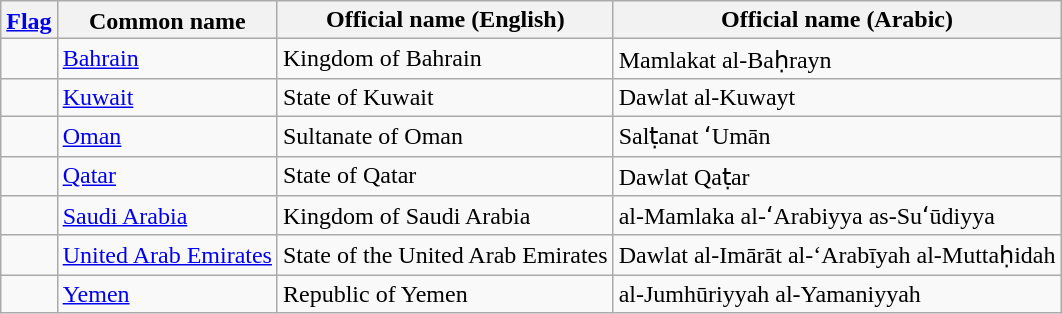<table class="wikitable sortable">
<tr>
<th style="line-height:95%" class="unsortable"><a href='#'>Flag</a><br></th>
<th style="line-height:95%">Common name<br></th>
<th>Official name (English)</th>
<th>Official name (Arabic)</th>
</tr>
<tr>
<td></td>
<td><a href='#'>Bahrain</a></td>
<td>Kingdom of Bahrain</td>
<td>Mamlakat al-Baḥrayn</td>
</tr>
<tr>
<td></td>
<td><a href='#'>Kuwait</a></td>
<td>State of Kuwait</td>
<td>Dawlat al-Kuwayt</td>
</tr>
<tr>
<td></td>
<td><a href='#'>Oman</a></td>
<td>Sultanate of Oman</td>
<td>Salṭanat ʻUmān</td>
</tr>
<tr>
<td></td>
<td><a href='#'>Qatar</a></td>
<td>State of Qatar</td>
<td>Dawlat Qaṭar</td>
</tr>
<tr>
<td></td>
<td><a href='#'>Saudi Arabia</a></td>
<td>Kingdom of Saudi Arabia</td>
<td>al-Mamlaka al-ʻArabiyya as-Suʻūdiyya</td>
</tr>
<tr>
<td></td>
<td><a href='#'>United Arab Emirates</a></td>
<td>State of the United Arab Emirates</td>
<td>Dawlat al-Imārāt al-‘Arabīyah al-Muttaḥidah</td>
</tr>
<tr>
<td></td>
<td><a href='#'>Yemen</a></td>
<td>Republic of Yemen</td>
<td>al-Jumhūriyyah al-Yamaniyyah</td>
</tr>
</table>
